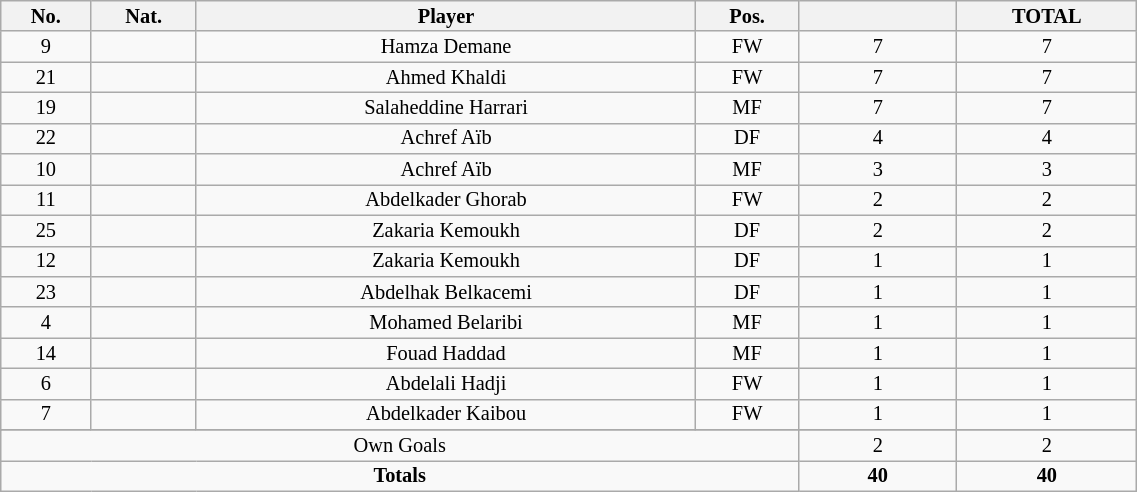<table class="wikitable sortable alternance"  style="font-size:85%; text-align:center; line-height:14px; width:60%;">
<tr>
<th width=10>No.</th>
<th width=10>Nat.</th>
<th width=140>Player</th>
<th width=10>Pos.</th>
<th width=40></th>
<th width=10>TOTAL</th>
</tr>
<tr>
<td>9</td>
<td></td>
<td>Hamza Demane</td>
<td>FW</td>
<td>7</td>
<td>7</td>
</tr>
<tr>
<td>21</td>
<td></td>
<td>Ahmed Khaldi</td>
<td>FW</td>
<td>7</td>
<td>7</td>
</tr>
<tr>
<td>19</td>
<td></td>
<td>Salaheddine Harrari</td>
<td>MF</td>
<td>7</td>
<td>7</td>
</tr>
<tr>
<td>22</td>
<td></td>
<td>Achref Aïb</td>
<td>DF</td>
<td>4</td>
<td>4</td>
</tr>
<tr>
<td>10</td>
<td></td>
<td>Achref Aïb</td>
<td>MF</td>
<td>3</td>
<td>3</td>
</tr>
<tr>
<td>11</td>
<td></td>
<td>Abdelkader Ghorab</td>
<td>FW</td>
<td>2</td>
<td>2</td>
</tr>
<tr>
<td>25</td>
<td></td>
<td>Zakaria Kemoukh</td>
<td>DF</td>
<td>2</td>
<td>2</td>
</tr>
<tr>
<td>12</td>
<td></td>
<td>Zakaria Kemoukh</td>
<td>DF</td>
<td>1</td>
<td>1</td>
</tr>
<tr>
<td>23</td>
<td></td>
<td>Abdelhak Belkacemi</td>
<td>DF</td>
<td>1</td>
<td>1</td>
</tr>
<tr>
<td>4</td>
<td></td>
<td>Mohamed Belaribi</td>
<td>MF</td>
<td>1</td>
<td>1</td>
</tr>
<tr>
<td>14</td>
<td></td>
<td>Fouad Haddad</td>
<td>MF</td>
<td>1</td>
<td>1</td>
</tr>
<tr>
<td>6</td>
<td></td>
<td>Abdelali Hadji</td>
<td>FW</td>
<td>1</td>
<td>1</td>
</tr>
<tr>
<td>7</td>
<td></td>
<td>Abdelkader Kaibou</td>
<td>FW</td>
<td>1</td>
<td>1</td>
</tr>
<tr>
</tr>
<tr class="sortbottom">
<td colspan="4">Own Goals</td>
<td>2</td>
<td>2</td>
</tr>
<tr class="sortbottom">
<td colspan="4"><strong>Totals</strong></td>
<td><strong>40</strong></td>
<td><strong>40</strong></td>
</tr>
</table>
